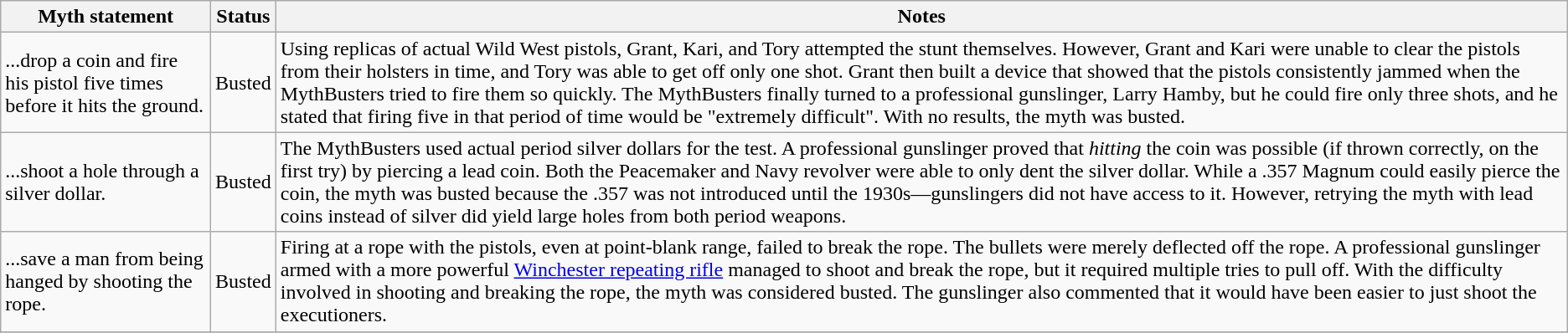<table class="wikitable plainrowheaders">
<tr>
<th>Myth statement</th>
<th>Status</th>
<th>Notes</th>
</tr>
<tr>
<td>...drop a coin and fire his pistol five times before it hits the ground.</td>
<td><span> Busted </span></td>
<td>Using replicas of actual Wild West pistols, Grant, Kari, and Tory attempted the stunt themselves. However, Grant and Kari were unable to clear the pistols from their holsters in time, and Tory was able to get off only one shot. Grant then built a device that showed that the pistols consistently jammed when the MythBusters tried to fire them so quickly. The MythBusters finally turned to a professional gunslinger, Larry Hamby, but he could fire only three shots, and he stated that firing five in that period of time would be "extremely difficult". With no results, the myth was busted.</td>
</tr>
<tr>
<td>...shoot a hole through a silver dollar.</td>
<td><span> Busted </span></td>
<td>The MythBusters used actual period silver dollars for the test. A professional gunslinger proved that <em>hitting</em> the coin was possible (if thrown correctly, on the first try) by piercing a lead coin. Both the Peacemaker and Navy revolver were able to only dent the silver dollar. While a .357 Magnum could easily pierce the coin, the myth was busted because the .357 was not introduced until the 1930s—gunslingers did not have access to it. However, retrying the myth with lead coins instead of silver did yield large holes from both period weapons.</td>
</tr>
<tr>
<td>...save a man from being hanged by shooting the rope.</td>
<td><span> Busted </span></td>
<td>Firing at a rope with the pistols, even at point-blank range, failed to break the rope. The bullets were merely deflected off the rope. A professional gunslinger armed with a more powerful <a href='#'>Winchester repeating rifle</a> managed to shoot and break the rope, but it required multiple tries to pull off. With the difficulty involved in shooting and breaking the rope, the myth was considered busted. The gunslinger also commented that it would have been easier to just shoot the executioners.</td>
</tr>
<tr>
</tr>
</table>
